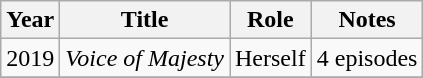<table class="wikitable sortable">
<tr>
<th>Year</th>
<th>Title</th>
<th>Role</th>
<th>Notes</th>
</tr>
<tr>
<td>2019</td>
<td><em>Voice of Majesty</em></td>
<td>Herself</td>
<td>4 episodes</td>
</tr>
<tr>
</tr>
</table>
